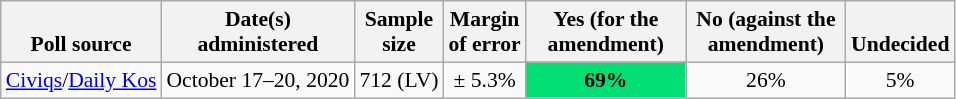<table class="wikitable" style="font-size:90%;text-align:center;">
<tr valign=bottom>
<th>Poll source</th>
<th>Date(s)<br>administered</th>
<th>Sample<br>size</th>
<th>Margin<br>of error</th>
<th style="width:100px;">Yes (for the amendment)</th>
<th style="width:100px;">No (against the amendment)</th>
<th>Undecided</th>
</tr>
<tr>
<td style="text-align:left;"><a href='#'>Civiqs</a>/<a href='#'>Daily Kos</a></td>
<td>October 17–20, 2020</td>
<td>712 (LV)</td>
<td>± 5.3%</td>
<td style="background: rgb(1,223,116);"><strong>69%</strong></td>
<td>26%</td>
<td>5%</td>
</tr>
</table>
